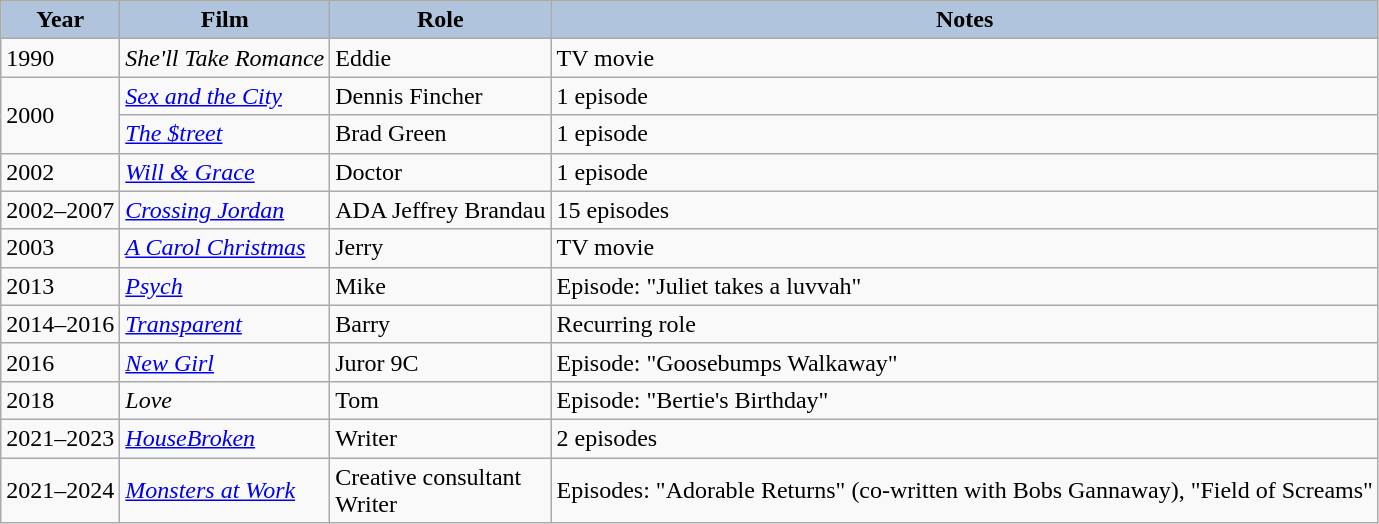<table class="wikitable">
<tr>
<th style="background:#B0C4DE;">Year</th>
<th style="background:#B0C4DE;">Film</th>
<th style="background:#B0C4DE;">Role</th>
<th style="background:#B0C4DE;">Notes</th>
</tr>
<tr>
<td>1990</td>
<td><em>She'll Take Romance</em></td>
<td>Eddie</td>
<td>TV movie</td>
</tr>
<tr>
<td rowspan="2">2000</td>
<td><em><a href='#'>Sex and the City</a></em></td>
<td>Dennis Fincher</td>
<td>1 episode</td>
</tr>
<tr>
<td><em><a href='#'>The $treet</a></em></td>
<td>Brad Green</td>
<td>1 episode</td>
</tr>
<tr>
<td>2002</td>
<td><em><a href='#'>Will & Grace</a></em></td>
<td>Doctor</td>
<td>1 episode</td>
</tr>
<tr>
<td>2002–2007</td>
<td><em><a href='#'>Crossing Jordan</a></em></td>
<td>ADA Jeffrey Brandau</td>
<td>15 episodes</td>
</tr>
<tr>
<td>2003</td>
<td><em><a href='#'>A Carol Christmas</a></em></td>
<td>Jerry</td>
<td>TV movie</td>
</tr>
<tr>
<td>2013</td>
<td><em><a href='#'>Psych</a></em></td>
<td>Mike</td>
<td>Episode: "Juliet takes a luvvah"</td>
</tr>
<tr>
<td>2014–2016</td>
<td><em><a href='#'>Transparent</a></em></td>
<td>Barry</td>
<td>Recurring role</td>
</tr>
<tr>
<td>2016</td>
<td><em><a href='#'>New Girl</a></em></td>
<td>Juror 9C</td>
<td>Episode: "Goosebumps Walkaway"</td>
</tr>
<tr>
<td>2018</td>
<td><em>Love</em></td>
<td>Tom</td>
<td>Episode: "Bertie's Birthday"</td>
</tr>
<tr>
<td>2021–2023</td>
<td><em><a href='#'>HouseBroken</a></em></td>
<td>Writer</td>
<td>2 episodes</td>
</tr>
<tr>
<td>2021–2024</td>
<td><em><a href='#'>Monsters at Work</a></em></td>
<td>Creative consultant<br>Writer</td>
<td>Episodes: "Adorable Returns" (co-written with Bobs Gannaway), "Field of Screams"</td>
</tr>
</table>
